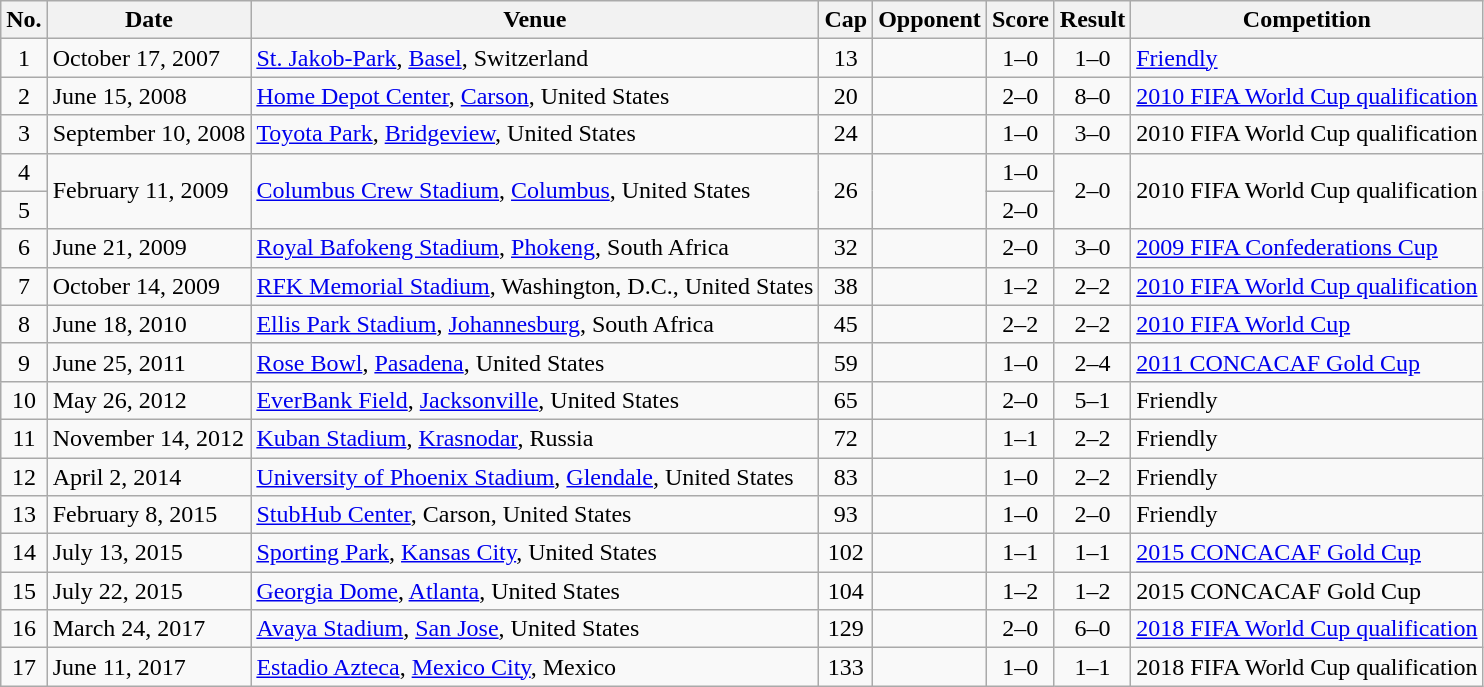<table class="wikitable sortable">
<tr>
<th scope="col">No.</th>
<th scope="col" data-sort-type="date">Date</th>
<th scope="col">Venue</th>
<th scope="col">Cap</th>
<th scope="col">Opponent</th>
<th scope="col">Score</th>
<th scope="col">Result</th>
<th scope="col">Competition</th>
</tr>
<tr>
<td align="center">1</td>
<td>October 17, 2007</td>
<td><a href='#'>St. Jakob-Park</a>, <a href='#'>Basel</a>, Switzerland</td>
<td align="center">13</td>
<td></td>
<td align="center">1–0</td>
<td align="center">1–0</td>
<td><a href='#'>Friendly</a></td>
</tr>
<tr>
<td align="center">2</td>
<td>June 15, 2008</td>
<td><a href='#'>Home Depot Center</a>, <a href='#'>Carson</a>, United States</td>
<td align="center">20</td>
<td></td>
<td align="center">2–0</td>
<td align="center">8–0</td>
<td><a href='#'>2010 FIFA World Cup qualification</a></td>
</tr>
<tr>
<td align="center">3</td>
<td>September 10, 2008</td>
<td><a href='#'>Toyota Park</a>, <a href='#'>Bridgeview</a>, United States</td>
<td align="center">24</td>
<td></td>
<td align="center">1–0</td>
<td align="center">3–0</td>
<td>2010 FIFA World Cup qualification</td>
</tr>
<tr>
<td align="center">4</td>
<td rowspan="2">February 11, 2009</td>
<td rowspan="2"><a href='#'>Columbus Crew Stadium</a>, <a href='#'>Columbus</a>, United States</td>
<td rowspan="2" align=center>26</td>
<td rowspan="2"></td>
<td align="center">1–0</td>
<td rowspan=2 align=center>2–0</td>
<td rowspan="2">2010 FIFA World Cup qualification</td>
</tr>
<tr>
<td align="center">5</td>
<td align="center">2–0</td>
</tr>
<tr>
<td align="center">6</td>
<td>June 21, 2009</td>
<td><a href='#'>Royal Bafokeng Stadium</a>, <a href='#'>Phokeng</a>, South Africa</td>
<td align="center">32</td>
<td></td>
<td align="center">2–0</td>
<td align="center">3–0</td>
<td><a href='#'>2009 FIFA Confederations Cup</a></td>
</tr>
<tr>
<td align="center">7</td>
<td>October 14, 2009</td>
<td><a href='#'>RFK Memorial Stadium</a>, Washington, D.C., United States</td>
<td align="center">38</td>
<td></td>
<td align="center">1–2</td>
<td align="center">2–2</td>
<td><a href='#'>2010 FIFA World Cup qualification</a></td>
</tr>
<tr>
<td align="center">8</td>
<td>June 18, 2010</td>
<td><a href='#'>Ellis Park Stadium</a>, <a href='#'>Johannesburg</a>, South Africa</td>
<td align="center">45</td>
<td></td>
<td align="center">2–2</td>
<td align="center">2–2</td>
<td><a href='#'>2010 FIFA World Cup</a></td>
</tr>
<tr>
<td align="center">9</td>
<td>June 25, 2011</td>
<td><a href='#'>Rose Bowl</a>, <a href='#'>Pasadena</a>, United States</td>
<td align="center">59</td>
<td></td>
<td align="center">1–0</td>
<td align="center">2–4</td>
<td><a href='#'>2011 CONCACAF Gold Cup</a></td>
</tr>
<tr>
<td align="center">10</td>
<td>May 26, 2012</td>
<td><a href='#'>EverBank Field</a>, <a href='#'>Jacksonville</a>, United States</td>
<td align="center">65</td>
<td></td>
<td align="center">2–0</td>
<td align="center">5–1</td>
<td>Friendly</td>
</tr>
<tr>
<td align="center">11</td>
<td>November 14, 2012</td>
<td><a href='#'>Kuban Stadium</a>, <a href='#'>Krasnodar</a>, Russia</td>
<td align="center">72</td>
<td></td>
<td align="center">1–1</td>
<td align="center">2–2</td>
<td>Friendly</td>
</tr>
<tr>
<td align="center">12</td>
<td>April 2, 2014</td>
<td><a href='#'>University of Phoenix Stadium</a>, <a href='#'>Glendale</a>, United States</td>
<td align="center">83</td>
<td></td>
<td align="center">1–0</td>
<td align="center">2–2</td>
<td>Friendly</td>
</tr>
<tr>
<td align="center">13</td>
<td>February 8, 2015</td>
<td><a href='#'>StubHub Center</a>, Carson, United States</td>
<td align="center">93</td>
<td></td>
<td align="center">1–0</td>
<td align="center">2–0</td>
<td>Friendly</td>
</tr>
<tr>
<td align="center">14</td>
<td>July 13, 2015</td>
<td><a href='#'>Sporting Park</a>, <a href='#'>Kansas City</a>, United States</td>
<td align="center">102</td>
<td></td>
<td align="center">1–1</td>
<td align="center">1–1</td>
<td><a href='#'>2015 CONCACAF Gold Cup</a></td>
</tr>
<tr>
<td align="center">15</td>
<td>July 22, 2015</td>
<td><a href='#'>Georgia Dome</a>, <a href='#'>Atlanta</a>, United States</td>
<td align="center">104</td>
<td></td>
<td align="center">1–2</td>
<td align="center">1–2</td>
<td>2015 CONCACAF Gold Cup</td>
</tr>
<tr>
<td align="center">16</td>
<td>March 24, 2017</td>
<td><a href='#'>Avaya Stadium</a>, <a href='#'>San Jose</a>, United States</td>
<td align=center>129</td>
<td></td>
<td align="center">2–0</td>
<td align="center">6–0</td>
<td><a href='#'>2018 FIFA World Cup qualification</a></td>
</tr>
<tr>
<td align="center">17</td>
<td>June 11, 2017</td>
<td><a href='#'>Estadio Azteca</a>, <a href='#'>Mexico City</a>, Mexico</td>
<td align="center">133</td>
<td></td>
<td align="center">1–0</td>
<td align="center">1–1</td>
<td>2018 FIFA World Cup qualification</td>
</tr>
</table>
